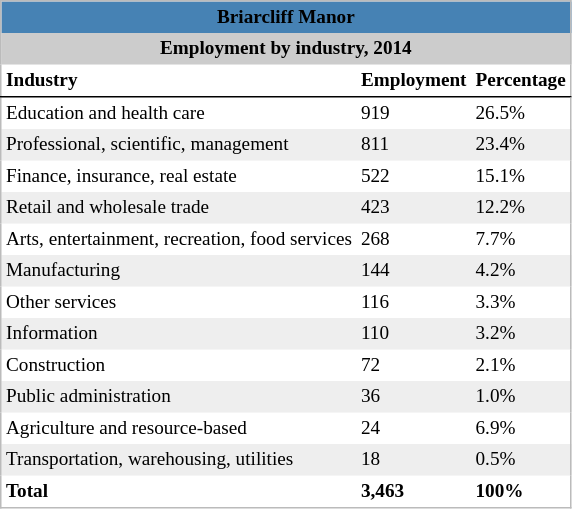<table class="floatright" cellpadding="3" style="margin:1 1em 1em 0; border:1px #bbb solid; border-collapse:collapse; font-size:80%; text-align:left;">
<tr style="text-align:center; background:steelblue; white-space: nowrap;">
<th colspan=3><span><strong>Briarcliff Manor</strong></span></th>
</tr>
<tr style="text-align:center; background:#ccc;">
<th colspan=3><span>Employment by industry, 2014</span></th>
</tr>
<tr style="text-align:center;border-bottom:solid 1px;margin-bottom:.2em;width:66%;text-align:left;color:black;font-weight:bold;">
<td>Industry</td>
<td>Employment</td>
<td>Percentage</td>
</tr>
<tr>
<td>Education and health care</td>
<td>919</td>
<td>26.5%</td>
</tr>
<tr style="background:#eee;">
<td>Professional, scientific, management</td>
<td>811</td>
<td>23.4%</td>
</tr>
<tr>
<td>Finance, insurance, real estate</td>
<td>522</td>
<td>15.1%</td>
</tr>
<tr style="background:#eee;">
<td>Retail and wholesale trade</td>
<td>423</td>
<td>12.2%</td>
</tr>
<tr>
<td>Arts, entertainment, recreation, food services</td>
<td>268</td>
<td>7.7%</td>
</tr>
<tr style="background:#eee;">
<td>Manufacturing</td>
<td>144</td>
<td>4.2%</td>
</tr>
<tr>
<td>Other services</td>
<td>116</td>
<td>3.3%</td>
</tr>
<tr style="background:#eee;">
<td>Information</td>
<td>110</td>
<td>3.2%</td>
</tr>
<tr>
<td>Construction</td>
<td>72</td>
<td>2.1%</td>
</tr>
<tr style="background:#eee;">
<td>Public administration</td>
<td>36</td>
<td>1.0%</td>
</tr>
<tr>
<td>Agriculture and resource-based</td>
<td>24</td>
<td>6.9%</td>
</tr>
<tr style="background:#eee;">
<td>Transportation, warehousing, utilities</td>
<td>18</td>
<td>0.5%</td>
</tr>
<tr>
<th>Total</th>
<th>3,463</th>
<th>100%</th>
</tr>
</table>
